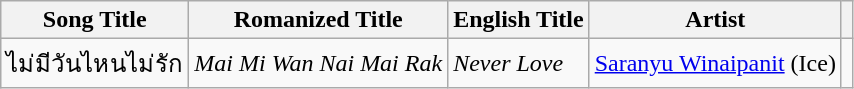<table class="wikitable">
<tr>
<th>Song Title</th>
<th>Romanized Title</th>
<th>English Title</th>
<th>Artist</th>
<th></th>
</tr>
<tr>
<td>ไม่มีวันไหนไม่รัก</td>
<td><em>Mai Mi Wan Nai Mai Rak</em></td>
<td><em>Never Love</em></td>
<td><a href='#'>Saranyu Winaipanit</a> (Ice)</td>
<td style="text-align: center;"></td>
</tr>
</table>
